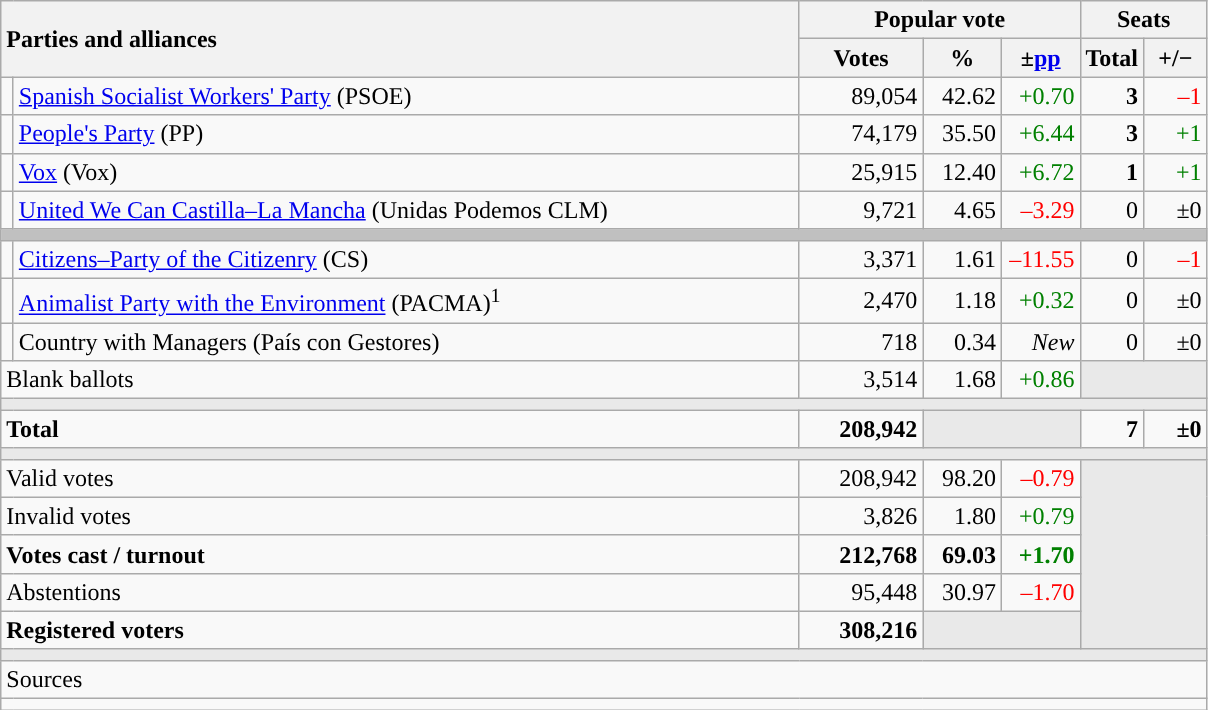<table class="wikitable" style="text-align:right;">
<tr>
<th style="text-align:left;" rowspan="2" colspan="2" width="525">Parties and alliances</th>
<th colspan="3">Popular vote</th>
<th colspan="2">Seats</th>
</tr>
<tr>
<th width="75">Votes</th>
<th width="45">%</th>
<th width="45">±<a href='#'>pp</a></th>
<th width="35">Total</th>
<th width="35">+/−</th>
</tr>
<tr>
<td width="1" style="color:inherit;background:"></td>
<td align="left"><a href='#'>Spanish Socialist Workers' Party</a> (PSOE)</td>
<td>89,054</td>
<td>42.62</td>
<td style="color:green;">+0.70</td>
<td><strong>3</strong></td>
<td style="color:red;">–1</td>
</tr>
<tr>
<td style="color:inherit;background:"></td>
<td align="left"><a href='#'>People's Party</a> (PP)</td>
<td>74,179</td>
<td>35.50</td>
<td style="color:green;">+6.44</td>
<td><strong>3</strong></td>
<td style="color:green;">+1</td>
</tr>
<tr>
<td style="color:inherit;background:"></td>
<td align="left"><a href='#'>Vox</a> (Vox)</td>
<td>25,915</td>
<td>12.40</td>
<td style="color:green;">+6.72</td>
<td><strong>1</strong></td>
<td style="color:green;">+1</td>
</tr>
<tr>
<td style="color:inherit;background:"></td>
<td align="left"><a href='#'>United We Can Castilla–La Mancha</a> (Unidas Podemos CLM)</td>
<td>9,721</td>
<td>4.65</td>
<td style="color:red;">–3.29</td>
<td>0</td>
<td>±0</td>
</tr>
<tr>
<td colspan="7" bgcolor="#C0C0C0"></td>
</tr>
<tr>
<td style="color:inherit;background:"></td>
<td align="left"><a href='#'>Citizens–Party of the Citizenry</a> (CS)</td>
<td>3,371</td>
<td>1.61</td>
<td style="color:red;">–11.55</td>
<td>0</td>
<td style="color:red;">–1</td>
</tr>
<tr>
<td style="color:inherit;background:"></td>
<td align="left"><a href='#'>Animalist Party with the Environment</a> (PACMA)<sup>1</sup></td>
<td>2,470</td>
<td>1.18</td>
<td style="color:green;">+0.32</td>
<td>0</td>
<td>±0</td>
</tr>
<tr>
<td style="color:inherit;background:"></td>
<td align="left">Country with Managers (País con Gestores)</td>
<td>718</td>
<td>0.34</td>
<td><em>New</em></td>
<td>0</td>
<td>±0</td>
</tr>
<tr>
<td align="left" colspan="2">Blank ballots</td>
<td>3,514</td>
<td>1.68</td>
<td style="color:green;">+0.86</td>
<td bgcolor="#E9E9E9" colspan="2"></td>
</tr>
<tr>
<td colspan="7" bgcolor="#E9E9E9"></td>
</tr>
<tr style="font-weight:bold;">
<td align="left" colspan="2">Total</td>
<td>208,942</td>
<td bgcolor="#E9E9E9" colspan="2"></td>
<td>7</td>
<td>±0</td>
</tr>
<tr>
<td colspan="7" bgcolor="#E9E9E9"></td>
</tr>
<tr>
<td align="left" colspan="2">Valid votes</td>
<td>208,942</td>
<td>98.20</td>
<td style="color:red;">–0.79</td>
<td bgcolor="#E9E9E9" colspan="2" rowspan="5"></td>
</tr>
<tr>
<td align="left" colspan="2">Invalid votes</td>
<td>3,826</td>
<td>1.80</td>
<td style="color:green;">+0.79</td>
</tr>
<tr style="font-weight:bold;">
<td align="left" colspan="2">Votes cast / turnout</td>
<td>212,768</td>
<td>69.03</td>
<td style="color:green;">+1.70</td>
</tr>
<tr>
<td align="left" colspan="2">Abstentions</td>
<td>95,448</td>
<td>30.97</td>
<td style="color:red;">–1.70</td>
</tr>
<tr style="font-weight:bold;">
<td align="left" colspan="2">Registered voters</td>
<td>308,216</td>
<td bgcolor="#E9E9E9" colspan="2"></td>
</tr>
<tr>
<td colspan="7" bgcolor="#E9E9E9"></td>
</tr>
<tr>
<td align="left" colspan="7">Sources</td>
</tr>
<tr>
<td colspan="7" style="text-align:left; max-width:790px;"></td>
</tr>
</table>
